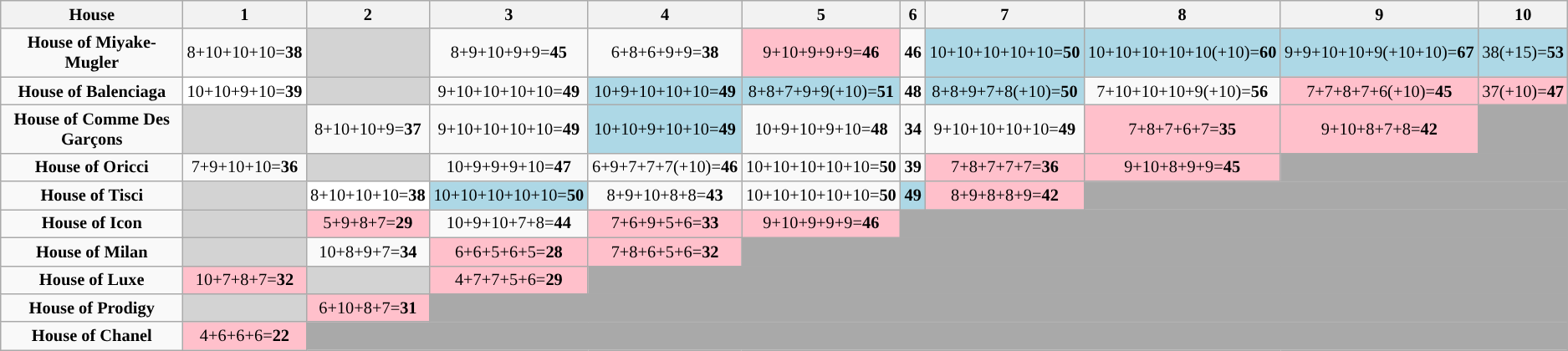<table class="wikitable" border="2" style="text-align: center; font-size: 85%;">
<tr>
<th>House</th>
<th>1</th>
<th>2</th>
<th>3</th>
<th>4</th>
<th>5</th>
<th>6 </th>
<th>7</th>
<th>8</th>
<th>9</th>
<th>10</th>
</tr>
<tr>
<td><strong>House of Miyake-Mugler</strong></td>
<td>8+10+10+10=<strong>38</strong></td>
<td bgcolor="lightgray"></td>
<td>8+9+10+9+9=<strong>45</strong></td>
<td>6+8+6+9+9=<strong>38</strong></td>
<td bgcolor="pink">9+10+9+9+9=<strong>46</strong></td>
<td><strong>46</strong></td>
<td bgcolor="lightblue">10+10+10+10+10=<strong>50</strong></td>
<td bgcolor="lightblue">10+10+10+10+10(+10)=<strong>60</strong></td>
<td bgcolor="lightblue">9+9+10+10+9(+10+10)=<strong>67</strong></td>
<td bgcolor="lightblue">38(+15)=<strong>53</strong></td>
</tr>
<tr>
<td><strong>House of Balenciaga</strong></td>
<td bgcolor="white">10+10+9+10=<strong>39</strong></td>
<td bgcolor="lightgray"></td>
<td>9+10+10+10+10=<strong>49</strong></td>
<td bgcolor="lightblue">10+9+10+10+10=<strong>49</strong></td>
<td bgcolor="lightblue">8+8+7+9+9(+10)=<strong>51</strong></td>
<td><strong>48</strong></td>
<td bgcolor="lightblue">8+8+9+7+8(+10)=<strong>50</strong></td>
<td>7+10+10+10+9(+10)=<strong>56 </strong></td>
<td bgcolor="pink">7+7+8+7+6(+10)=<strong>45</strong></td>
<td bgcolor="pink">37(+10)=<strong>47</strong></td>
</tr>
<tr>
<td><strong>House of Comme Des Garçons</strong></td>
<td bgcolor="lightgray"></td>
<td>8+10+10+9=<strong>37</strong></td>
<td>9+10+10+10+10=<strong>49</strong></td>
<td bgcolor="lightblue">10+10+9+10+10=<strong>49</strong></td>
<td>10+9+10+9+10=<strong>48</strong></td>
<td><strong>34</strong></td>
<td>9+10+10+10+10=<strong>49</strong></td>
<td bgcolor="pink">7+8+7+6+7=<strong>35</strong></td>
<td bgcolor="pink">9+10+8+7+8=<strong>42</strong></td>
<td bgcolor="darkgray"></td>
</tr>
<tr>
<td><strong>House of Oricci</strong></td>
<td>7+9+10+10=<strong>36</strong></td>
<td bgcolor="lightgray"></td>
<td>10+9+9+9+10=<strong>47</strong></td>
<td>6+9+7+7+7(+10)=<strong>46</strong></td>
<td>10+10+10+10+10=<strong>50</strong></td>
<td><strong>39</strong></td>
<td bgcolor="pink">7+8+7+7+7=<strong>36</strong></td>
<td bgcolor="pink">9+10+8+9+9=<strong>45</strong></td>
<td colspan="2" bgcolor="darkgray"></td>
</tr>
<tr>
<td><strong>House of Tisci</strong></td>
<td bgcolor="lightgray"></td>
<td bgcolor="white">8+10+10+10=<strong>38</strong></td>
<td bgcolor="lightblue">10+10+10+10+10=<strong>50</strong></td>
<td>8+9+10+8+8=<strong>43</strong></td>
<td>10+10+10+10+10=<strong>50</strong></td>
<td bgcolor="lightblue"><strong>49</strong></td>
<td bgcolor="pink">8+9+8+8+9=<strong>42</strong></td>
<td colspan="3" bgcolor="darkgray"></td>
</tr>
<tr>
<td><strong>House of Icon</strong></td>
<td bgcolor="lightgray"></td>
<td bgcolor="pink">5+9+8+7=<strong>29</strong></td>
<td>10+9+10+7+8=<strong>44</strong></td>
<td bgcolor="pink">7+6+9+5+6=<strong>33</strong></td>
<td bgcolor="pink">9+10+9+9+9=<strong>46</strong></td>
<td colspan="5" bgcolor="darkgray"></td>
</tr>
<tr>
<td><strong>House of Milan</strong></td>
<td bgcolor="lightgray"></td>
<td>10+8+9+7=<strong>34</strong></td>
<td bgcolor="pink">6+6+5+6+5=<strong>28</strong></td>
<td bgcolor="pink">7+8+6+5+6=<strong>32</strong></td>
<td colspan="6" bgcolor="darkgray"></td>
</tr>
<tr>
<td><strong>House of Luxe</strong></td>
<td bgcolor="pink">10+7+8+7=<strong>32</strong></td>
<td bgcolor="lightgray"></td>
<td bgcolor="pink">4+7+7+5+6=<strong>29</strong></td>
<td colspan="7" bgcolor="darkgray"></td>
</tr>
<tr>
<td><strong>House of Prodigy</strong></td>
<td bgcolor="lightgray"></td>
<td bgcolor="pink">6+10+8+7=<strong>31</strong></td>
<td colspan="8" bgcolor="darkgray"></td>
</tr>
<tr>
<td><strong>House of Chanel</strong></td>
<td bgcolor="pink">4+6+6+6=<strong>22</strong></td>
<td colspan="9" bgcolor="darkgray"></td>
</tr>
</table>
